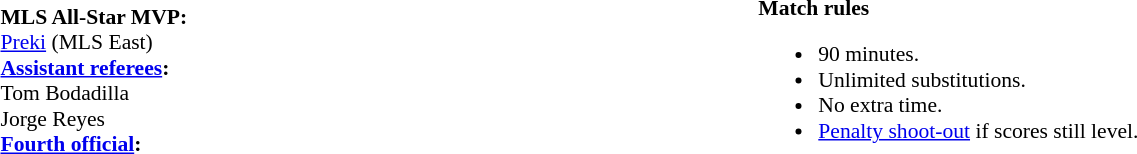<table style="width:100%; font-size:90%;">
<tr>
<td><br><strong>MLS All-Star MVP:</strong>
<br> <a href='#'>Preki</a> (MLS East)
<br>
<strong><a href='#'>Assistant referees</a>:</strong>
<br> Tom Bodadilla
<br> Jorge Reyes
<br><strong><a href='#'>Fourth official</a>:</strong>
<br></td>
<td style="width:60%; vertical-align:top;"><br><strong>Match rules</strong><ul><li>90 minutes.</li><li>Unlimited substitutions.</li><li>No extra time.</li><li><a href='#'>Penalty shoot-out</a> if scores still level.</li></ul></td>
</tr>
</table>
